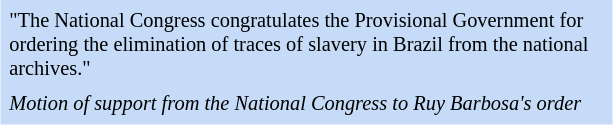<table class="toccolours" style="float: right; margin-left: 1em; margin-right: 2em; font-size: 85%; background:#c6dbf7; width:30em; max-width: 40%;" cellspacing="5">
<tr>
<td style="text-align: left;">"The National Congress congratulates the Provisional Government for ordering the elimination of traces of slavery in Brazil from the national archives."</td>
</tr>
<tr>
<td style="text-align: left;"><em>Motion of support from the National Congress to Ruy Barbosa's order</em></td>
</tr>
</table>
